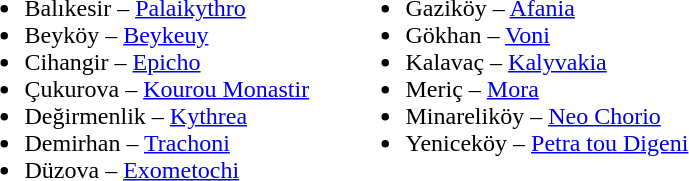<table>
<tr ---->
<td width="250" valign="top"><br><ul><li>Balıkesir – <a href='#'>Palaikythro</a></li><li>Beyköy – <a href='#'>Beykeuy</a></li><li>Cihangir – <a href='#'>Epicho</a></li><li>Çukurova – <a href='#'>Kourou Monastir</a></li><li>Değirmenlik – <a href='#'>Kythrea</a></li><li>Demirhan – <a href='#'>Trachoni</a></li><li>Düzova – <a href='#'>Exometochi</a></li></ul></td>
<td width="250" valign="top"><br><ul><li>Gaziköy – <a href='#'>Afania</a></li><li>Gökhan – <a href='#'>Voni</a></li><li>Kalavaç – <a href='#'>Kalyvakia</a></li><li>Meriç – <a href='#'>Mora</a></li><li>Minareliköy – <a href='#'>Neo Chorio</a></li><li>Yeniceköy – <a href='#'>Petra tou Digeni</a></li></ul></td>
</tr>
</table>
